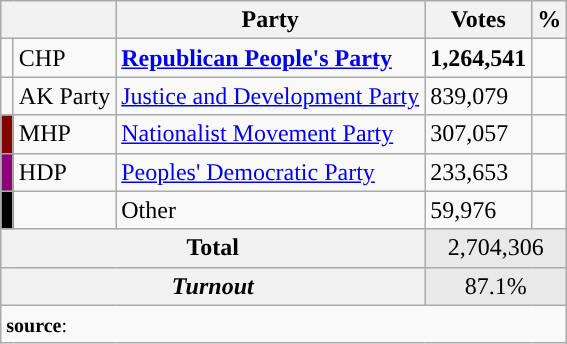<table class="wikitable">
<tr>
<th colspan="2" align="center"></th>
<th align="center">Party</th>
<th align="center">Votes</th>
<th align="center">%</th>
</tr>
<tr align="left">
<td></td>
<td>CHP</td>
<td><strong><a href='#'>Republican People's Party</a></strong></td>
<td><strong>1,264,541</strong></td>
<td><strong></strong></td>
</tr>
<tr align="left">
<td></td>
<td>AK Party</td>
<td><a href='#'>Justice and Development Party</a></td>
<td>839,079</td>
<td></td>
</tr>
<tr align="left">
<td bgcolor="#870000" width="1"></td>
<td>MHP</td>
<td><a href='#'>Nationalist Movement Party</a></td>
<td>307,057</td>
<td></td>
</tr>
<tr align="left">
<td bgcolor="#91007B" width="1"></td>
<td>HDP</td>
<td><a href='#'>Peoples' Democratic Party</a></td>
<td>233,653</td>
<td></td>
</tr>
<tr align="left">
<td bgcolor=" " width="1"></td>
<td></td>
<td>Other</td>
<td>59,976</td>
<td></td>
</tr>
<tr align="left" style="background-color:#E9E9E9">
<th colspan="3" align="center"><strong>Total</strong></th>
<td colspan="5" align="center">2,704,306</td>
</tr>
<tr align="left" style="background-color:#E9E9E9">
<th colspan="3" align="center"><em>Turnout</em></th>
<td colspan="5" align="center">87.1%</td>
</tr>
<tr>
<td colspan="9" align="left"><small><strong>source</strong>: </small></td>
</tr>
</table>
